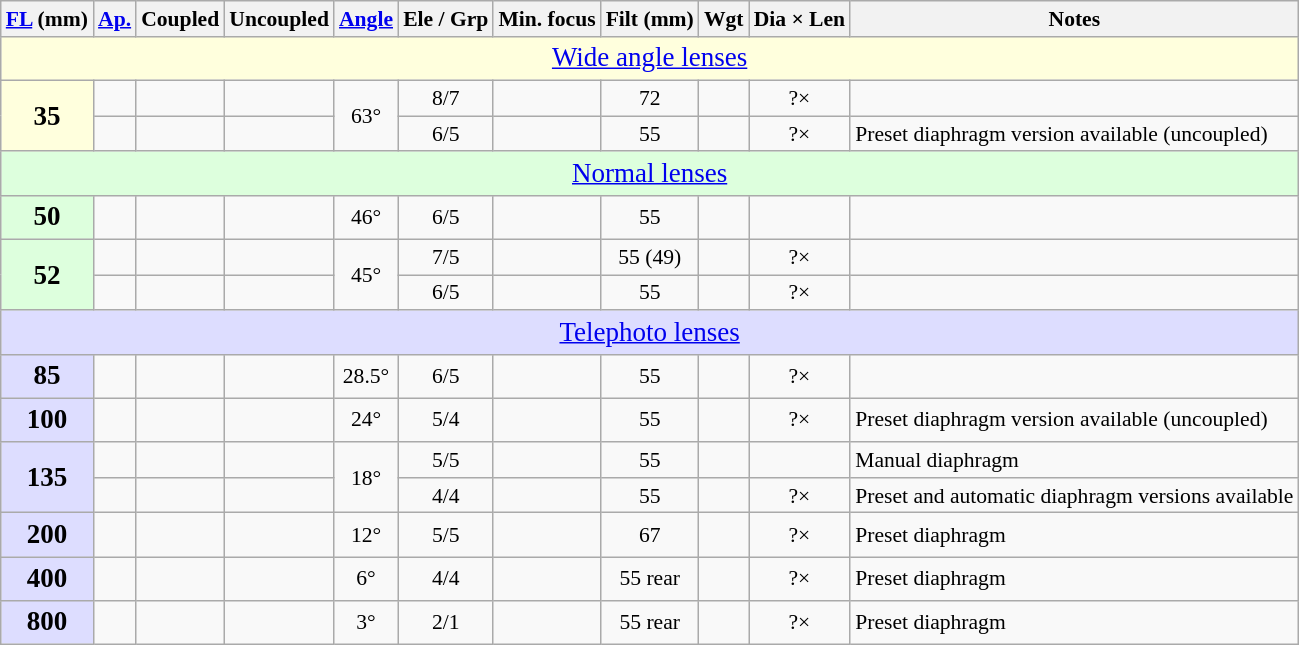<table class="wikitable" style="font-size:90%;text-align:center;">
<tr>
<th><a href='#'>FL</a> (mm)</th>
<th><a href='#'>Ap.</a></th>
<th>Coupled</th>
<th>Uncoupled</th>
<th><a href='#'>Angle</a></th>
<th>Ele / Grp</th>
<th>Min. focus</th>
<th>Filt (mm)</th>
<th>Wgt</th>
<th>Dia × Len</th>
<th>Notes</th>
</tr>
<tr>
<td colspan=11 style="font-size:125%;background:#ffd;"><a href='#'>Wide angle lenses</a></td>
</tr>
<tr>
<th style="font-size:125%;background:#ffd;" rowspan=2>35</th>
<td></td>
<td></td>
<td></td>
<td rowspan=2>63°</td>
<td>8/7</td>
<td></td>
<td>72</td>
<td></td>
<td>?×</td>
<td style="text-align:left;"></td>
</tr>
<tr>
<td></td>
<td></td>
<td></td>
<td>6/5</td>
<td></td>
<td>55</td>
<td></td>
<td>?×</td>
<td style="text-align:left;">Preset diaphragm version available (uncoupled)</td>
</tr>
<tr>
<td colspan=11 style="font-size:125%;background:#dfd;"><a href='#'>Normal lenses</a></td>
</tr>
<tr>
<th style="font-size:125%;background:#dfd;">50</th>
<td></td>
<td></td>
<td></td>
<td>46°</td>
<td>6/5</td>
<td></td>
<td>55</td>
<td></td>
<td></td>
<td style="text-align:left;"></td>
</tr>
<tr>
<th style="font-size:125%;background:#dfd;" rowspan=2>52</th>
<td></td>
<td></td>
<td></td>
<td rowspan=2>45°</td>
<td>7/5</td>
<td></td>
<td>55 (49)</td>
<td></td>
<td>?×</td>
<td style="text-align:left;"></td>
</tr>
<tr>
<td></td>
<td></td>
<td></td>
<td>6/5</td>
<td></td>
<td>55</td>
<td></td>
<td>?×</td>
<td style="text-align:left;"></td>
</tr>
<tr>
<td colspan=11 style="font-size:125%;background:#ddf;"><a href='#'>Telephoto lenses</a></td>
</tr>
<tr>
<th style="font-size:125%;background:#ddf;">85</th>
<td></td>
<td></td>
<td></td>
<td>28.5°</td>
<td>6/5</td>
<td></td>
<td>55</td>
<td></td>
<td>?×</td>
<td style="text-align:left;"></td>
</tr>
<tr>
<th style="font-size:125%;background:#ddf;">100</th>
<td></td>
<td></td>
<td></td>
<td>24°</td>
<td>5/4</td>
<td></td>
<td>55</td>
<td></td>
<td>?×</td>
<td style="text-align:left;">Preset diaphragm version available (uncoupled)</td>
</tr>
<tr>
<th style="font-size:125%;background:#ddf;" rowspan=2>135</th>
<td></td>
<td></td>
<td></td>
<td rowspan=2>18°</td>
<td>5/5</td>
<td></td>
<td>55</td>
<td></td>
<td></td>
<td style="text-align:left;">Manual diaphragm</td>
</tr>
<tr>
<td></td>
<td></td>
<td></td>
<td>4/4</td>
<td></td>
<td>55</td>
<td></td>
<td>?×</td>
<td style="text-align:left;">Preset and automatic diaphragm versions available</td>
</tr>
<tr>
<th style="font-size:125%;background:#ddf;">200</th>
<td></td>
<td></td>
<td></td>
<td>12°</td>
<td>5/5</td>
<td></td>
<td>67</td>
<td></td>
<td>?×</td>
<td style="text-align:left;">Preset diaphragm</td>
</tr>
<tr>
<th style="font-size:125%;background:#ddf;">400</th>
<td></td>
<td></td>
<td></td>
<td>6°</td>
<td>4/4</td>
<td></td>
<td>55 rear</td>
<td></td>
<td>?×</td>
<td style="text-align:left;">Preset diaphragm</td>
</tr>
<tr>
<th style="font-size:125%;background:#ddf;">800</th>
<td></td>
<td></td>
<td></td>
<td>3°</td>
<td>2/1</td>
<td></td>
<td>55 rear</td>
<td></td>
<td>?×</td>
<td style="text-align:left;">Preset diaphragm</td>
</tr>
</table>
